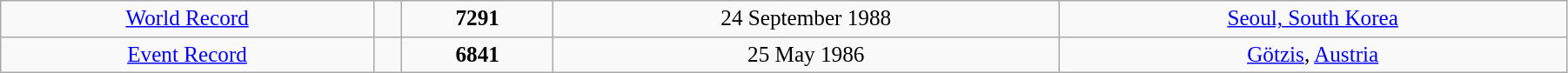<table class="wikitable" style=" text-align:center; font-size:105%;" width="95%">
<tr>
<td><a href='#'>World Record</a></td>
<td></td>
<td><strong>7291</strong></td>
<td>24 September 1988</td>
<td> <a href='#'>Seoul, South Korea</a></td>
</tr>
<tr>
<td><a href='#'>Event Record</a></td>
<td></td>
<td><strong>6841</strong></td>
<td>25 May 1986</td>
<td> <a href='#'>Götzis</a>, <a href='#'>Austria</a></td>
</tr>
</table>
